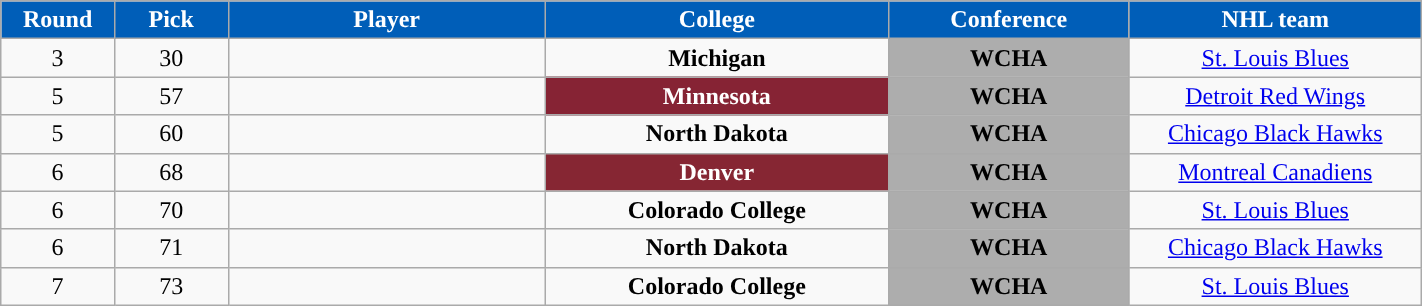<table class="wikitable sortable" width="75%">
<tr>
<th style="color:white; background-color:#005EB8; width: 4em;">Round</th>
<th style="color:white; background-color:#005EB8; width: 4em;">Pick</th>
<th style="color:white; background-color:#005EB8; width: 12em;">Player</th>
<th style="color:white; background-color:#005EB8; width: 13em;">College</th>
<th style="color:white; background-color:#005EB8; width: 9em;">Conference</th>
<th style="color:white; background-color:#005EB8; width: 11em;">NHL team</th>
</tr>
<tr align="center" bgcolor="">
<td>3</td>
<td>30</td>
<td></td>
<td><strong>Michigan</strong></td>
<td style="color:black; background:#ADADAD; "><strong>WCHA</strong></td>
<td><a href='#'>St. Louis Blues</a></td>
</tr>
<tr align="center" bgcolor="">
<td>5</td>
<td>57</td>
<td></td>
<td style="color:white; background:#862334; "><strong>Minnesota</strong></td>
<td style="color:black; background:#ADADAD; "><strong>WCHA</strong></td>
<td><a href='#'>Detroit Red Wings</a></td>
</tr>
<tr align="center" bgcolor="">
<td>5</td>
<td>60</td>
<td></td>
<td><strong>North Dakota</strong></td>
<td style="color:black; background:#ADADAD; "><strong>WCHA</strong></td>
<td><a href='#'>Chicago Black Hawks</a></td>
</tr>
<tr align="center" bgcolor="">
<td>6</td>
<td>68</td>
<td></td>
<td style="color:white; background:#862633; "><strong>Denver</strong></td>
<td style="color:black; background:#ADADAD; "><strong>WCHA</strong></td>
<td><a href='#'>Montreal Canadiens</a></td>
</tr>
<tr align="center" bgcolor="">
<td>6</td>
<td>70</td>
<td></td>
<td><strong>Colorado College</strong></td>
<td style="color:black; background:#ADADAD; "><strong>WCHA</strong></td>
<td><a href='#'>St. Louis Blues</a></td>
</tr>
<tr align="center" bgcolor="">
<td>6</td>
<td>71</td>
<td></td>
<td><strong>North Dakota</strong></td>
<td style="color:black; background:#ADADAD; "><strong>WCHA</strong></td>
<td><a href='#'>Chicago Black Hawks</a></td>
</tr>
<tr align="center" bgcolor="">
<td>7</td>
<td>73</td>
<td></td>
<td><strong>Colorado College</strong></td>
<td style="color:black; background:#ADADAD; "><strong>WCHA</strong></td>
<td><a href='#'>St. Louis Blues</a></td>
</tr>
</table>
